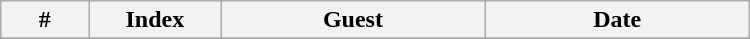<table class="wikitable plainrowheaders" style="width:500px;">
<tr>
<th style="width:10%;">#</th>
<th style="width:15%;">Index</th>
<th style="width:30%;">Guest</th>
<th style="width:30%;">Date</th>
</tr>
<tr>
</tr>
</table>
